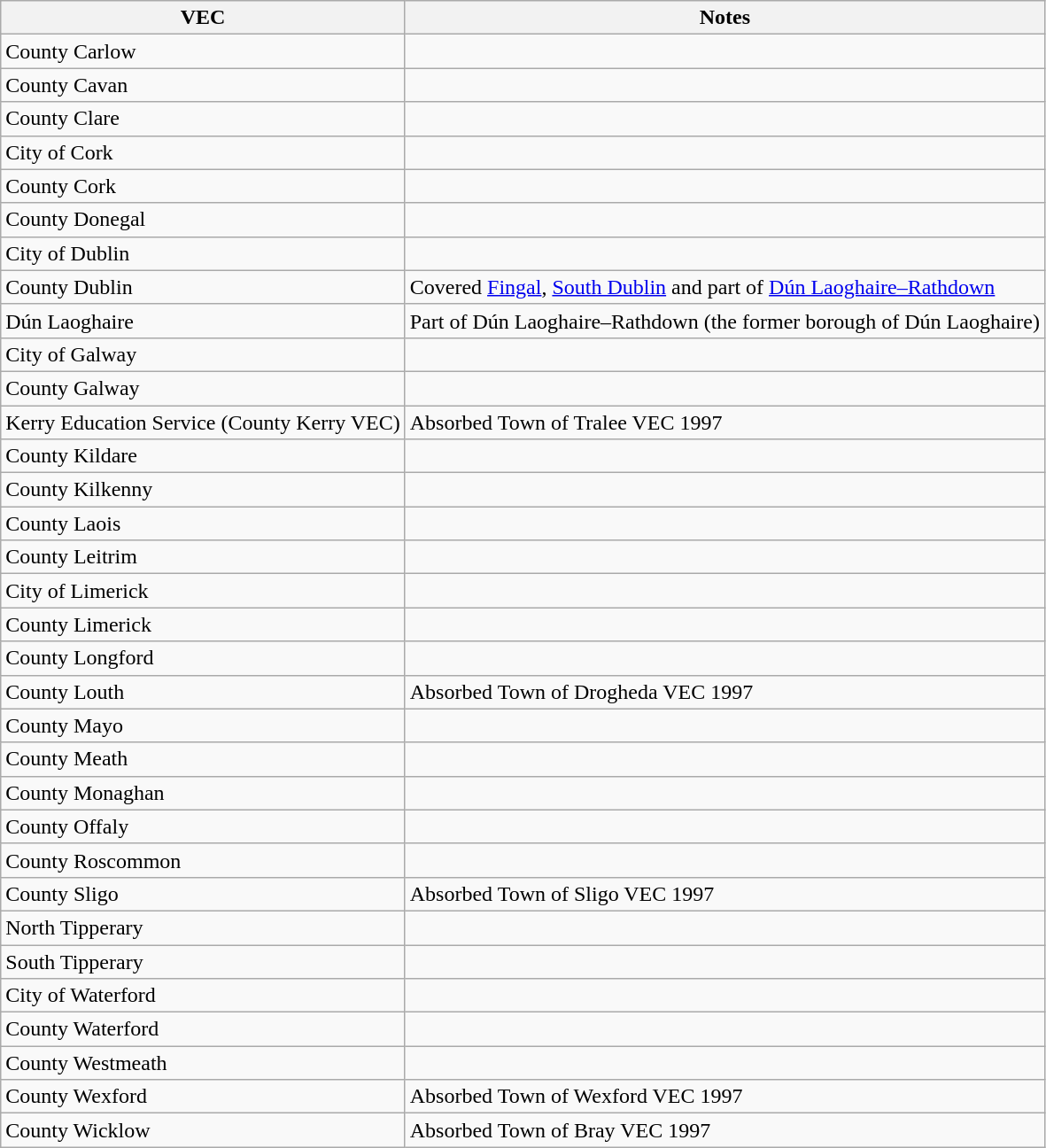<table class="wikitable">
<tr>
<th>VEC</th>
<th>Notes</th>
</tr>
<tr>
<td>County Carlow</td>
<td></td>
</tr>
<tr>
<td>County Cavan</td>
<td></td>
</tr>
<tr>
<td>County Clare</td>
<td></td>
</tr>
<tr>
<td>City of Cork</td>
<td></td>
</tr>
<tr>
<td>County Cork</td>
<td></td>
</tr>
<tr>
<td>County Donegal</td>
<td></td>
</tr>
<tr>
<td>City of Dublin</td>
<td></td>
</tr>
<tr>
<td>County Dublin</td>
<td>Covered <a href='#'>Fingal</a>, <a href='#'>South Dublin</a> and part of <a href='#'>Dún Laoghaire–Rathdown</a></td>
</tr>
<tr>
<td>Dún Laoghaire</td>
<td>Part of Dún Laoghaire–Rathdown (the former borough of Dún Laoghaire)</td>
</tr>
<tr>
<td>City of Galway</td>
<td></td>
</tr>
<tr>
<td>County Galway</td>
<td></td>
</tr>
<tr>
<td>Kerry Education Service (County Kerry VEC)</td>
<td>Absorbed Town of Tralee VEC 1997</td>
</tr>
<tr>
<td>County Kildare</td>
<td></td>
</tr>
<tr>
<td>County Kilkenny</td>
<td></td>
</tr>
<tr>
<td>County Laois</td>
<td></td>
</tr>
<tr>
<td>County Leitrim</td>
<td></td>
</tr>
<tr>
<td>City of Limerick</td>
<td></td>
</tr>
<tr>
<td>County Limerick</td>
<td></td>
</tr>
<tr>
<td>County Longford</td>
<td></td>
</tr>
<tr>
<td>County Louth</td>
<td>Absorbed Town of Drogheda VEC 1997</td>
</tr>
<tr>
<td>County Mayo</td>
<td></td>
</tr>
<tr>
<td>County Meath</td>
<td></td>
</tr>
<tr>
<td>County Monaghan</td>
<td></td>
</tr>
<tr>
<td>County Offaly</td>
<td></td>
</tr>
<tr>
<td>County Roscommon</td>
<td></td>
</tr>
<tr>
<td>County Sligo</td>
<td>Absorbed Town of Sligo VEC 1997</td>
</tr>
<tr>
<td>North Tipperary</td>
<td></td>
</tr>
<tr>
<td>South Tipperary</td>
<td></td>
</tr>
<tr>
<td>City of Waterford</td>
<td></td>
</tr>
<tr>
<td>County Waterford</td>
<td></td>
</tr>
<tr>
<td>County Westmeath</td>
<td></td>
</tr>
<tr>
<td>County Wexford</td>
<td>Absorbed Town of Wexford VEC 1997</td>
</tr>
<tr>
<td>County Wicklow</td>
<td>Absorbed Town of Bray VEC 1997</td>
</tr>
</table>
